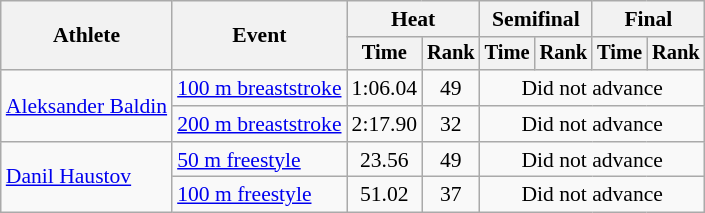<table class=wikitable style="font-size:90%">
<tr>
<th rowspan="2">Athlete</th>
<th rowspan="2">Event</th>
<th colspan="2">Heat</th>
<th colspan="2">Semifinal</th>
<th colspan="2">Final</th>
</tr>
<tr style="font-size:95%">
<th>Time</th>
<th>Rank</th>
<th>Time</th>
<th>Rank</th>
<th>Time</th>
<th>Rank</th>
</tr>
<tr align=center>
<td align=left rowspan=2><a href='#'>Aleksander Baldin</a></td>
<td align=left><a href='#'>100 m breaststroke</a></td>
<td>1:06.04</td>
<td>49</td>
<td colspan=4>Did not advance</td>
</tr>
<tr align=center>
<td align=left><a href='#'>200 m breaststroke</a></td>
<td>2:17.90</td>
<td>32</td>
<td colspan=4>Did not advance</td>
</tr>
<tr align=center>
<td align=left rowspan=2><a href='#'>Danil Haustov</a></td>
<td align=left><a href='#'>50 m freestyle</a></td>
<td>23.56</td>
<td>49</td>
<td colspan=4>Did not advance</td>
</tr>
<tr align=center>
<td align=left><a href='#'>100 m freestyle</a></td>
<td>51.02</td>
<td>37</td>
<td colspan=4>Did not advance</td>
</tr>
</table>
